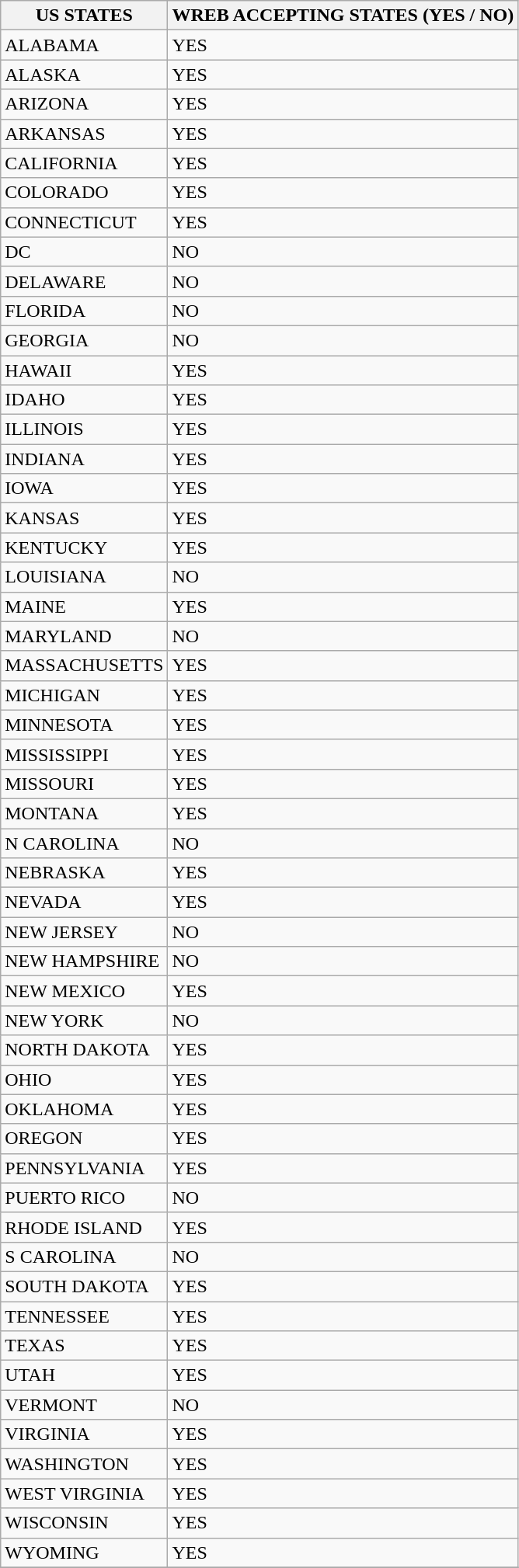<table class="wikitable sortable">
<tr>
<th>US STATES</th>
<th>WREB ACCEPTING STATES (YES / NO)</th>
</tr>
<tr>
<td>ALABAMA</td>
<td>YES</td>
</tr>
<tr>
<td>ALASKA</td>
<td>YES</td>
</tr>
<tr>
<td>ARIZONA</td>
<td>YES</td>
</tr>
<tr>
<td>ARKANSAS</td>
<td>YES</td>
</tr>
<tr>
<td>CALIFORNIA</td>
<td>YES</td>
</tr>
<tr>
<td>COLORADO</td>
<td>YES</td>
</tr>
<tr>
<td>CONNECTICUT</td>
<td>YES</td>
</tr>
<tr>
<td>DC</td>
<td>NO</td>
</tr>
<tr>
<td>DELAWARE</td>
<td>NO</td>
</tr>
<tr>
<td>FLORIDA</td>
<td>NO</td>
</tr>
<tr>
<td>GEORGIA</td>
<td>NO</td>
</tr>
<tr>
<td>HAWAII</td>
<td>YES</td>
</tr>
<tr>
<td>IDAHO</td>
<td>YES</td>
</tr>
<tr>
<td>ILLINOIS</td>
<td>YES</td>
</tr>
<tr>
<td>INDIANA</td>
<td>YES</td>
</tr>
<tr>
<td>IOWA</td>
<td>YES</td>
</tr>
<tr>
<td>KANSAS</td>
<td>YES</td>
</tr>
<tr>
<td>KENTUCKY</td>
<td>YES</td>
</tr>
<tr>
<td>LOUISIANA</td>
<td>NO</td>
</tr>
<tr>
<td>MAINE</td>
<td>YES</td>
</tr>
<tr>
<td>MARYLAND</td>
<td>NO</td>
</tr>
<tr>
<td>MASSACHUSETTS</td>
<td>YES</td>
</tr>
<tr>
<td>MICHIGAN</td>
<td>YES</td>
</tr>
<tr>
<td>MINNESOTA</td>
<td>YES</td>
</tr>
<tr>
<td>MISSISSIPPI</td>
<td>YES</td>
</tr>
<tr>
<td>MISSOURI</td>
<td>YES</td>
</tr>
<tr>
<td>MONTANA</td>
<td>YES</td>
</tr>
<tr>
<td>N CAROLINA</td>
<td>NO</td>
</tr>
<tr>
<td>NEBRASKA</td>
<td>YES</td>
</tr>
<tr>
<td>NEVADA</td>
<td>YES</td>
</tr>
<tr>
<td>NEW JERSEY</td>
<td>NO</td>
</tr>
<tr>
<td>NEW HAMPSHIRE</td>
<td>NO</td>
</tr>
<tr>
<td>NEW MEXICO</td>
<td>YES</td>
</tr>
<tr>
<td>NEW YORK</td>
<td>NO</td>
</tr>
<tr>
<td>NORTH DAKOTA</td>
<td>YES</td>
</tr>
<tr>
<td>OHIO</td>
<td>YES</td>
</tr>
<tr>
<td>OKLAHOMA</td>
<td>YES</td>
</tr>
<tr>
<td>OREGON</td>
<td>YES</td>
</tr>
<tr>
<td>PENNSYLVANIA</td>
<td>YES</td>
</tr>
<tr>
<td>PUERTO RICO</td>
<td>NO</td>
</tr>
<tr>
<td>RHODE ISLAND</td>
<td>YES</td>
</tr>
<tr>
<td>S CAROLINA</td>
<td>NO</td>
</tr>
<tr>
<td>SOUTH DAKOTA</td>
<td>YES</td>
</tr>
<tr>
<td>TENNESSEE</td>
<td>YES</td>
</tr>
<tr>
<td>TEXAS</td>
<td>YES</td>
</tr>
<tr>
<td>UTAH</td>
<td>YES</td>
</tr>
<tr>
<td>VERMONT</td>
<td>NO</td>
</tr>
<tr>
<td>VIRGINIA</td>
<td>YES</td>
</tr>
<tr>
<td>WASHINGTON</td>
<td>YES</td>
</tr>
<tr>
<td>WEST VIRGINIA</td>
<td>YES</td>
</tr>
<tr>
<td>WISCONSIN</td>
<td>YES</td>
</tr>
<tr>
<td>WYOMING</td>
<td>YES</td>
</tr>
<tr>
</tr>
</table>
